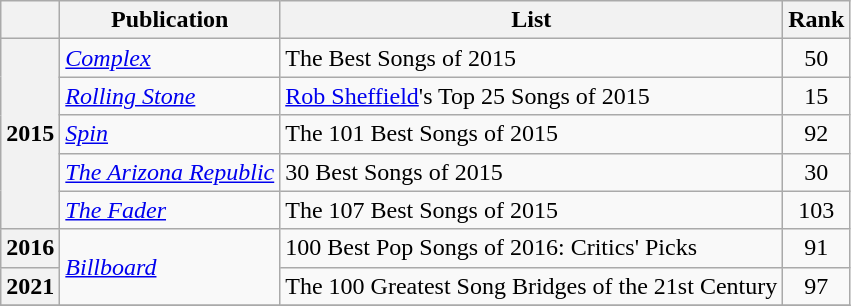<table class="wikitable unsortable plainrowheaders">
<tr>
<th></th>
<th>Publication</th>
<th>List</th>
<th>Rank</th>
</tr>
<tr>
<th scope="row" rowspan="5">2015</th>
<td><em><a href='#'>Complex</a></em></td>
<td>The Best Songs of 2015</td>
<td style="text-align:center;">50</td>
</tr>
<tr>
<td><em><a href='#'>Rolling Stone</a></em></td>
<td><a href='#'>Rob Sheffield</a>'s Top 25 Songs of 2015</td>
<td style="text-align:center;">15</td>
</tr>
<tr>
<td><em><a href='#'>Spin</a></em></td>
<td>The 101 Best Songs of 2015</td>
<td style="text-align:center;">92</td>
</tr>
<tr>
<td><em><a href='#'>The Arizona Republic</a></em></td>
<td>30 Best Songs of 2015</td>
<td style="text-align:center;">30</td>
</tr>
<tr>
<td><em><a href='#'>The Fader</a></em></td>
<td>The 107 Best Songs of 2015</td>
<td style="text-align:center;">103</td>
</tr>
<tr>
<th scope="row" rowspan="1">2016</th>
<td rowspan="2"><a href='#'><em>Billboard</em></a></td>
<td>100 Best Pop Songs of 2016: Critics' Picks</td>
<td style="text-align:center;">91</td>
</tr>
<tr>
<th scope="row" rowspan="1">2021</th>
<td>The 100 Greatest Song Bridges of the 21st Century</td>
<td style="text-align:center;">97</td>
</tr>
<tr>
</tr>
</table>
